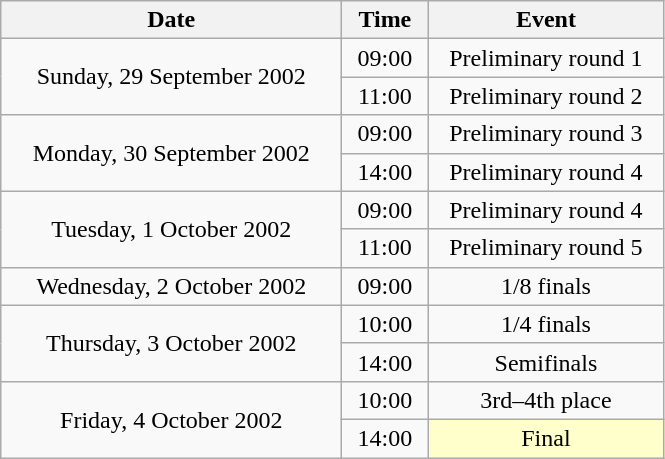<table class = "wikitable" style="text-align:center;">
<tr>
<th width=220>Date</th>
<th width=50>Time</th>
<th width=150>Event</th>
</tr>
<tr>
<td rowspan=2>Sunday, 29 September 2002</td>
<td>09:00</td>
<td>Preliminary round 1</td>
</tr>
<tr>
<td>11:00</td>
<td>Preliminary round 2</td>
</tr>
<tr>
<td rowspan=2>Monday, 30 September 2002</td>
<td>09:00</td>
<td>Preliminary round 3</td>
</tr>
<tr>
<td>14:00</td>
<td>Preliminary round 4</td>
</tr>
<tr>
<td rowspan=2>Tuesday, 1 October 2002</td>
<td>09:00</td>
<td>Preliminary round 4</td>
</tr>
<tr>
<td>11:00</td>
<td>Preliminary round 5</td>
</tr>
<tr>
<td>Wednesday, 2 October 2002</td>
<td>09:00</td>
<td>1/8 finals</td>
</tr>
<tr>
<td rowspan=2>Thursday, 3 October 2002</td>
<td>10:00</td>
<td>1/4 finals</td>
</tr>
<tr>
<td>14:00</td>
<td>Semifinals</td>
</tr>
<tr>
<td rowspan=2>Friday, 4 October 2002</td>
<td>10:00</td>
<td>3rd–4th place</td>
</tr>
<tr>
<td>14:00</td>
<td bgcolor=ffffcc>Final</td>
</tr>
</table>
